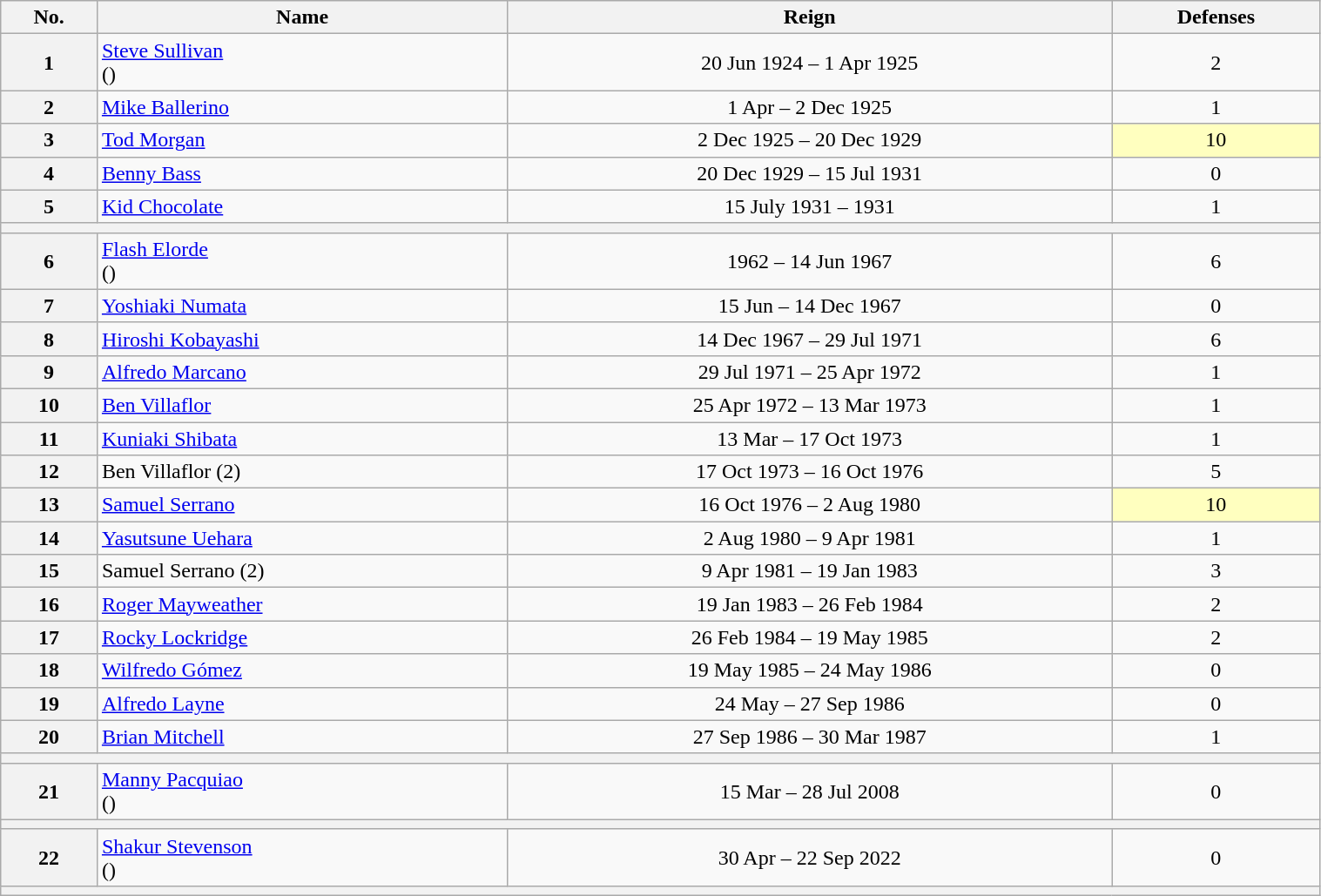<table class="wikitable sortable" style="width:80%;">
<tr>
<th>No.</th>
<th>Name</th>
<th>Reign</th>
<th>Defenses</th>
</tr>
<tr align=center>
<th>1</th>
<td align=left><a href='#'>Steve Sullivan</a><br>()</td>
<td>20 Jun 1924 – 1 Apr 1925</td>
<td>2</td>
</tr>
<tr align=center>
<th>2</th>
<td align=left><a href='#'>Mike Ballerino</a></td>
<td>1 Apr – 2 Dec 1925</td>
<td>1</td>
</tr>
<tr align=center>
<th>3</th>
<td align=left><a href='#'>Tod Morgan</a></td>
<td>2 Dec 1925 – 20 Dec 1929</td>
<td style="background:#ffffbf;">10</td>
</tr>
<tr align=center>
<th>4</th>
<td align=left><a href='#'>Benny Bass</a></td>
<td>20 Dec 1929 – 15 Jul 1931</td>
<td>0</td>
</tr>
<tr align=center>
<th>5</th>
<td align=left><a href='#'>Kid Chocolate</a></td>
<td>15 July 1931 – 1931</td>
<td>1</td>
</tr>
<tr align=center>
<th colspan=4></th>
</tr>
<tr align=center>
<th>6</th>
<td align=left><a href='#'>Flash Elorde</a><br>()</td>
<td>1962 – 14 Jun 1967</td>
<td>6</td>
</tr>
<tr align=center>
<th>7</th>
<td align=left><a href='#'>Yoshiaki Numata</a></td>
<td>15 Jun – 14 Dec 1967</td>
<td>0</td>
</tr>
<tr align=center>
<th>8</th>
<td align=left><a href='#'>Hiroshi Kobayashi</a></td>
<td>14 Dec 1967 – 29 Jul 1971</td>
<td>6</td>
</tr>
<tr align=center>
<th>9</th>
<td align=left><a href='#'>Alfredo Marcano</a></td>
<td>29 Jul 1971 – 25 Apr 1972</td>
<td>1</td>
</tr>
<tr align=center>
<th>10</th>
<td align=left><a href='#'>Ben Villaflor</a></td>
<td>25 Apr 1972 – 13 Mar 1973</td>
<td>1</td>
</tr>
<tr align=center>
<th>11</th>
<td align=left><a href='#'>Kuniaki Shibata</a></td>
<td>13 Mar – 17 Oct 1973</td>
<td>1</td>
</tr>
<tr align=center>
<th>12</th>
<td align=left>Ben Villaflor (2)</td>
<td>17 Oct 1973 – 16 Oct 1976</td>
<td>5</td>
</tr>
<tr align=center>
<th>13</th>
<td align=left><a href='#'>Samuel Serrano</a></td>
<td>16 Oct 1976 – 2 Aug 1980</td>
<td style="background:#ffffbf;">10</td>
</tr>
<tr align=center>
<th>14</th>
<td align=left><a href='#'>Yasutsune Uehara</a></td>
<td>2 Aug 1980 – 9 Apr 1981</td>
<td>1</td>
</tr>
<tr align=center>
<th>15</th>
<td align=left>Samuel Serrano (2)</td>
<td>9 Apr 1981 – 19 Jan 1983</td>
<td>3</td>
</tr>
<tr align=center>
<th>16</th>
<td align=left><a href='#'>Roger Mayweather</a></td>
<td>19 Jan 1983 – 26 Feb 1984</td>
<td>2</td>
</tr>
<tr align=center>
<th>17</th>
<td align=left><a href='#'>Rocky Lockridge</a></td>
<td>26 Feb 1984 – 19 May 1985</td>
<td>2</td>
</tr>
<tr align=center>
<th>18</th>
<td align=left><a href='#'>Wilfredo Gómez</a></td>
<td>19 May 1985 – 24 May 1986</td>
<td>0</td>
</tr>
<tr align=center>
<th>19</th>
<td align=left><a href='#'>Alfredo Layne</a></td>
<td>24 May – 27 Sep 1986</td>
<td>0</td>
</tr>
<tr align=center>
<th>20</th>
<td align=left><a href='#'>Brian Mitchell</a></td>
<td>27 Sep 1986 – 30 Mar 1987</td>
<td>1</td>
</tr>
<tr align=center>
<th colspan=4></th>
</tr>
<tr align=center>
<th>21</th>
<td align=left><a href='#'>Manny Pacquiao</a><br>()</td>
<td>15 Mar – 28 Jul 2008</td>
<td>0</td>
</tr>
<tr align=center>
<th colspan=4></th>
</tr>
<tr align=center>
<th>22</th>
<td align=left><a href='#'>Shakur Stevenson</a><br>()</td>
<td>30 Apr – 22 Sep 2022</td>
<td>0</td>
</tr>
<tr align=center>
<th colspan="4"></th>
</tr>
</table>
